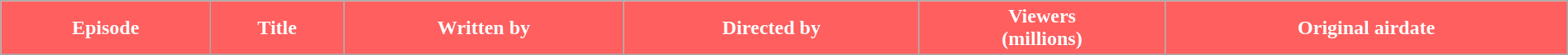<table class="wikitable plainrowheaders" style="width:100%;">
<tr style="color:#fff;">
<th style="background:#FF5F5F;">Episode</th>
<th style="background:#FF5F5F;">Title</th>
<th style="background:#FF5F5F;">Written by</th>
<th style="background:#FF5F5F;">Directed by</th>
<th style="background:#FF5F5F;">Viewers<br>(millions)</th>
<th style="background:#FF5F5F;">Original airdate<br>




</th>
</tr>
</table>
